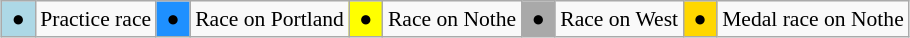<table class="wikitable" style="margin:0.5em auto; font-size:90%;position:relative;">
<tr>
<td bgcolor=LightBlue align=center> ● </td>
<td>Practice race</td>
<td bgcolor=DodgerBlue align=center> ● </td>
<td>Race on Portland</td>
<td bgcolor=Yellow align=center> ● </td>
<td>Race on Nothe</td>
<td bgcolor=DarkGrey align=center> ● </td>
<td>Race on West</td>
<td bgcolor=Gold align=center> ● </td>
<td>Medal race on Nothe</td>
</tr>
</table>
